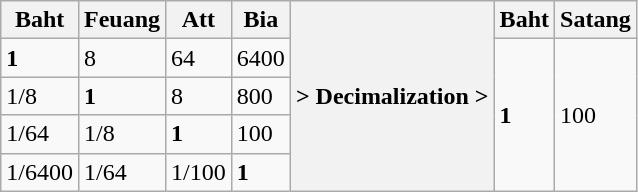<table class="wikitable">
<tr>
<th>Baht</th>
<th>Feuang</th>
<th>Att</th>
<th>Bia</th>
<th rowspan="5">> Decimalization ></th>
<th>Baht</th>
<th>Satang</th>
</tr>
<tr>
<td><strong>1</strong></td>
<td>8</td>
<td>64</td>
<td>6400</td>
<td rowspan="4"><strong>1</strong></td>
<td rowspan="4">100</td>
</tr>
<tr>
<td>1/8</td>
<td><strong>1</strong></td>
<td>8</td>
<td>800</td>
</tr>
<tr>
<td>1/64</td>
<td>1/8</td>
<td><strong>1</strong></td>
<td>100</td>
</tr>
<tr>
<td>1/6400</td>
<td>1/64</td>
<td>1/100</td>
<td><strong>1</strong></td>
</tr>
</table>
